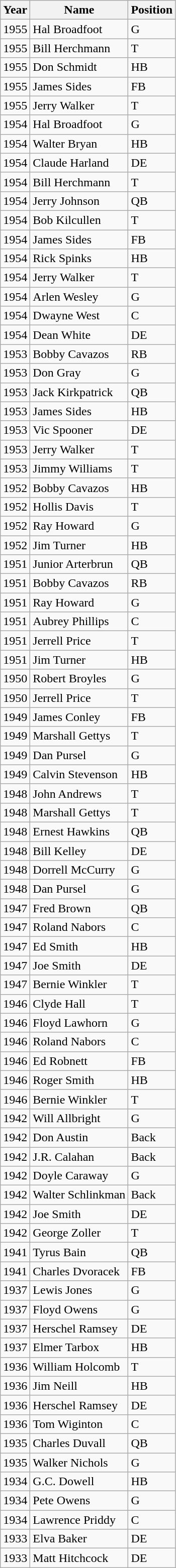<table class="wikitable sortable">
<tr>
<th>Year</th>
<th>Name</th>
<th>Position</th>
</tr>
<tr>
<td>1955</td>
<td>Hal Broadfoot</td>
<td>G</td>
</tr>
<tr>
<td>1955</td>
<td>Bill Herchmann</td>
<td>T</td>
</tr>
<tr>
<td>1955</td>
<td>Don Schmidt</td>
<td>HB</td>
</tr>
<tr>
<td>1955</td>
<td>James Sides</td>
<td>FB</td>
</tr>
<tr>
<td>1955</td>
<td>Jerry Walker</td>
<td>T</td>
</tr>
<tr>
<td>1954</td>
<td>Hal Broadfoot</td>
<td>G</td>
</tr>
<tr>
<td>1954</td>
<td>Walter Bryan</td>
<td>HB</td>
</tr>
<tr>
<td>1954</td>
<td>Claude Harland</td>
<td>DE</td>
</tr>
<tr>
<td>1954</td>
<td>Bill Herchmann</td>
<td>T</td>
</tr>
<tr>
<td>1954</td>
<td>Jerry Johnson</td>
<td>QB</td>
</tr>
<tr>
<td>1954</td>
<td>Bob Kilcullen</td>
<td>T</td>
</tr>
<tr>
<td>1954</td>
<td>James Sides</td>
<td>FB</td>
</tr>
<tr>
<td>1954</td>
<td>Rick Spinks</td>
<td>HB</td>
</tr>
<tr>
<td>1954</td>
<td>Jerry Walker</td>
<td>T</td>
</tr>
<tr>
<td>1954</td>
<td>Arlen Wesley</td>
<td>G</td>
</tr>
<tr>
<td>1954</td>
<td>Dwayne West</td>
<td>C</td>
</tr>
<tr>
<td>1954</td>
<td>Dean White</td>
<td>DE</td>
</tr>
<tr>
<td>1953</td>
<td>Bobby Cavazos</td>
<td>RB</td>
</tr>
<tr>
<td>1953</td>
<td>Don Gray</td>
<td>G</td>
</tr>
<tr>
<td>1953</td>
<td>Jack Kirkpatrick</td>
<td>QB</td>
</tr>
<tr>
<td>1953</td>
<td>James Sides</td>
<td>HB</td>
</tr>
<tr>
<td>1953</td>
<td>Vic Spooner</td>
<td>DE</td>
</tr>
<tr>
<td>1953</td>
<td>Jerry Walker</td>
<td>T</td>
</tr>
<tr>
<td>1953</td>
<td>Jimmy Williams</td>
<td>T</td>
</tr>
<tr>
<td>1952</td>
<td>Bobby Cavazos</td>
<td>HB</td>
</tr>
<tr>
<td>1952</td>
<td>Hollis Davis</td>
<td>T</td>
</tr>
<tr>
<td>1952</td>
<td>Ray Howard</td>
<td>G</td>
</tr>
<tr>
<td>1952</td>
<td>Jim Turner</td>
<td>HB</td>
</tr>
<tr>
<td>1951</td>
<td>Junior Arterbrun</td>
<td>QB</td>
</tr>
<tr>
<td>1951</td>
<td>Bobby Cavazos</td>
<td>RB</td>
</tr>
<tr>
<td>1951</td>
<td>Ray Howard</td>
<td>G</td>
</tr>
<tr>
<td>1951</td>
<td>Aubrey Phillips</td>
<td>C</td>
</tr>
<tr>
<td>1951</td>
<td>Jerrell Price</td>
<td>T</td>
</tr>
<tr>
<td>1951</td>
<td>Jim Turner</td>
<td>HB</td>
</tr>
<tr>
<td>1950</td>
<td>Robert Broyles</td>
<td>G</td>
</tr>
<tr>
<td>1950</td>
<td>Jerrell Price</td>
<td>T</td>
</tr>
<tr>
<td>1949</td>
<td>James Conley</td>
<td>FB</td>
</tr>
<tr>
<td>1949</td>
<td>Marshall Gettys</td>
<td>T</td>
</tr>
<tr>
<td>1949</td>
<td>Dan Pursel</td>
<td>G</td>
</tr>
<tr>
<td>1949</td>
<td>Calvin Stevenson</td>
<td>HB</td>
</tr>
<tr>
<td>1948</td>
<td>John Andrews</td>
<td>T</td>
</tr>
<tr>
<td>1948</td>
<td>Marshall Gettys</td>
<td>T</td>
</tr>
<tr>
<td>1948</td>
<td>Ernest Hawkins</td>
<td>QB</td>
</tr>
<tr>
<td>1948</td>
<td>Bill Kelley</td>
<td>DE</td>
</tr>
<tr>
<td>1948</td>
<td>Dorrell McCurry</td>
<td>G</td>
</tr>
<tr>
<td>1948</td>
<td>Dan Pursel</td>
<td>G</td>
</tr>
<tr>
<td>1947</td>
<td>Fred Brown</td>
<td>QB</td>
</tr>
<tr>
<td>1947</td>
<td>Roland Nabors</td>
<td>C</td>
</tr>
<tr>
<td>1947</td>
<td>Ed Smith</td>
<td>HB</td>
</tr>
<tr>
<td>1947</td>
<td>Joe Smith</td>
<td>DE</td>
</tr>
<tr>
<td>1947</td>
<td>Bernie Winkler</td>
<td>T</td>
</tr>
<tr>
<td>1946</td>
<td>Clyde Hall</td>
<td>T</td>
</tr>
<tr>
<td>1946</td>
<td>Floyd Lawhorn</td>
<td>G</td>
</tr>
<tr>
<td>1946</td>
<td>Roland Nabors</td>
<td>C</td>
</tr>
<tr>
<td>1946</td>
<td>Ed Robnett</td>
<td>FB</td>
</tr>
<tr>
<td>1946</td>
<td>Roger Smith</td>
<td>HB</td>
</tr>
<tr>
<td>1946</td>
<td>Bernie Winkler</td>
<td>T</td>
</tr>
<tr>
<td>1942</td>
<td>Will Allbright</td>
<td>G</td>
</tr>
<tr>
<td>1942</td>
<td>Don Austin</td>
<td>Back</td>
</tr>
<tr>
<td>1942</td>
<td>J.R. Calahan</td>
<td>Back</td>
</tr>
<tr>
<td>1942</td>
<td>Doyle Caraway</td>
<td>G</td>
</tr>
<tr>
<td>1942</td>
<td>Walter Schlinkman</td>
<td>Back</td>
</tr>
<tr>
<td>1942</td>
<td>Joe Smith</td>
<td>DE</td>
</tr>
<tr>
<td>1942</td>
<td>George Zoller</td>
<td>T</td>
</tr>
<tr>
<td>1941</td>
<td>Tyrus Bain</td>
<td>QB</td>
</tr>
<tr>
<td>1941</td>
<td>Charles Dvoracek</td>
<td>FB</td>
</tr>
<tr>
<td>1937</td>
<td>Lewis Jones</td>
<td>G</td>
</tr>
<tr>
<td>1937</td>
<td>Floyd Owens</td>
<td>G</td>
</tr>
<tr>
<td>1937</td>
<td>Herschel Ramsey</td>
<td>DE</td>
</tr>
<tr>
<td>1937</td>
<td>Elmer Tarbox</td>
<td>HB</td>
</tr>
<tr>
<td>1936</td>
<td>William Holcomb</td>
<td>T</td>
</tr>
<tr>
<td>1936</td>
<td>Jim Neill</td>
<td>HB</td>
</tr>
<tr>
<td>1936</td>
<td>Herschel Ramsey</td>
<td>DE</td>
</tr>
<tr>
<td>1936</td>
<td>Tom Wiginton</td>
<td>C</td>
</tr>
<tr>
<td>1935</td>
<td>Charles Duvall</td>
<td>QB</td>
</tr>
<tr>
<td>1935</td>
<td>Walker Nichols</td>
<td>G</td>
</tr>
<tr>
<td>1934</td>
<td>G.C. Dowell</td>
<td>HB</td>
</tr>
<tr>
<td>1934</td>
<td>Pete Owens</td>
<td>G</td>
</tr>
<tr>
<td>1934</td>
<td>Lawrence Priddy</td>
<td>C</td>
</tr>
<tr>
<td>1933</td>
<td>Elva Baker</td>
<td>DE</td>
</tr>
<tr>
<td>1933</td>
<td>Matt Hitchcock</td>
<td>DE</td>
</tr>
</table>
